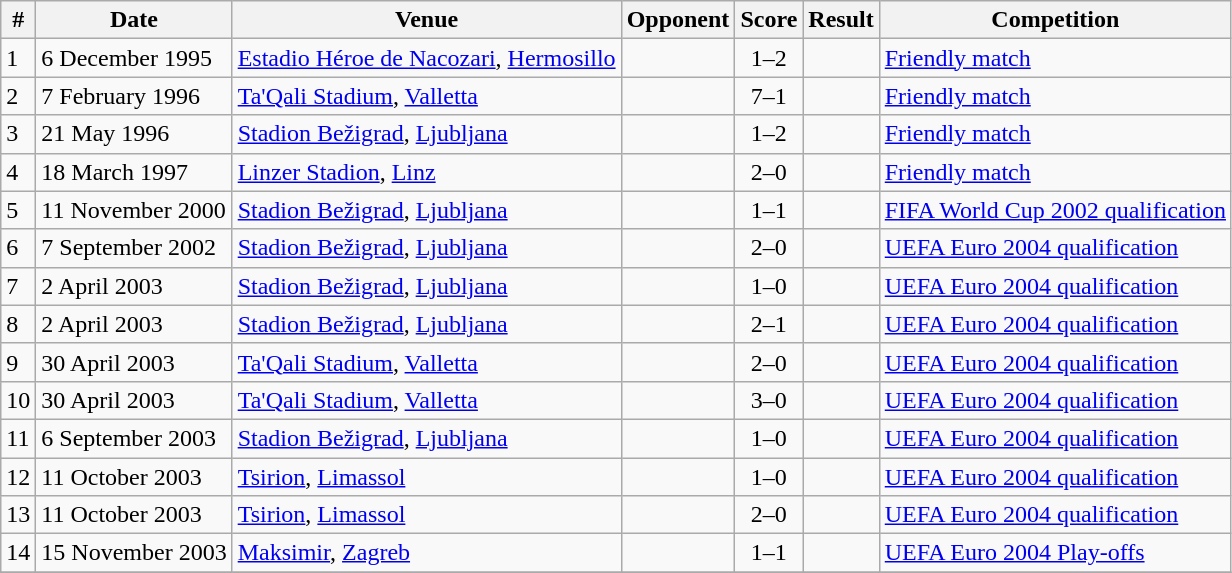<table class="wikitable">
<tr>
<th>#</th>
<th>Date</th>
<th>Venue</th>
<th>Opponent</th>
<th>Score</th>
<th>Result</th>
<th>Competition</th>
</tr>
<tr>
<td>1</td>
<td>6 December 1995</td>
<td><a href='#'>Estadio Héroe de Nacozari</a>, <a href='#'>Hermosillo</a></td>
<td></td>
<td align=center>1–2</td>
<td></td>
<td><a href='#'>Friendly match</a></td>
</tr>
<tr>
<td>2</td>
<td>7 February 1996</td>
<td><a href='#'>Ta'Qali Stadium</a>, <a href='#'>Valletta</a></td>
<td></td>
<td align=center>7–1</td>
<td></td>
<td><a href='#'>Friendly match</a></td>
</tr>
<tr>
<td>3</td>
<td>21 May 1996</td>
<td><a href='#'>Stadion Bežigrad</a>, <a href='#'>Ljubljana</a></td>
<td></td>
<td align=center>1–2</td>
<td></td>
<td><a href='#'>Friendly match</a></td>
</tr>
<tr>
<td>4</td>
<td>18 March 1997</td>
<td><a href='#'>Linzer Stadion</a>, <a href='#'>Linz</a></td>
<td></td>
<td align=center>2–0</td>
<td></td>
<td><a href='#'>Friendly match</a></td>
</tr>
<tr>
<td>5</td>
<td>11 November 2000</td>
<td><a href='#'>Stadion Bežigrad</a>, <a href='#'>Ljubljana</a></td>
<td></td>
<td align=center>1–1</td>
<td></td>
<td><a href='#'>FIFA World Cup 2002 qualification</a></td>
</tr>
<tr>
<td>6</td>
<td>7 September 2002</td>
<td><a href='#'>Stadion Bežigrad</a>, <a href='#'>Ljubljana</a></td>
<td></td>
<td align=center>2–0</td>
<td></td>
<td><a href='#'>UEFA Euro 2004 qualification</a></td>
</tr>
<tr>
<td>7</td>
<td>2 April 2003</td>
<td><a href='#'>Stadion Bežigrad</a>, <a href='#'>Ljubljana</a></td>
<td></td>
<td align=center>1–0</td>
<td></td>
<td><a href='#'>UEFA Euro 2004 qualification</a></td>
</tr>
<tr>
<td>8</td>
<td>2 April 2003</td>
<td><a href='#'>Stadion Bežigrad</a>, <a href='#'>Ljubljana</a></td>
<td></td>
<td align=center>2–1</td>
<td></td>
<td><a href='#'>UEFA Euro 2004 qualification</a></td>
</tr>
<tr>
<td>9</td>
<td>30 April 2003</td>
<td><a href='#'>Ta'Qali Stadium</a>, <a href='#'>Valletta</a></td>
<td></td>
<td align=center>2–0</td>
<td></td>
<td><a href='#'>UEFA Euro 2004 qualification</a></td>
</tr>
<tr>
<td>10</td>
<td>30 April 2003</td>
<td><a href='#'>Ta'Qali Stadium</a>, <a href='#'>Valletta</a></td>
<td></td>
<td align=center>3–0</td>
<td></td>
<td><a href='#'>UEFA Euro 2004 qualification</a></td>
</tr>
<tr>
<td>11</td>
<td>6 September 2003</td>
<td><a href='#'>Stadion Bežigrad</a>, <a href='#'>Ljubljana</a></td>
<td></td>
<td align=center>1–0</td>
<td></td>
<td><a href='#'>UEFA Euro 2004 qualification</a></td>
</tr>
<tr>
<td>12</td>
<td>11 October 2003</td>
<td><a href='#'>Tsirion</a>, <a href='#'>Limassol</a></td>
<td></td>
<td align=center>1–0</td>
<td></td>
<td><a href='#'>UEFA Euro 2004 qualification</a></td>
</tr>
<tr>
<td>13</td>
<td>11 October 2003</td>
<td><a href='#'>Tsirion</a>, <a href='#'>Limassol</a></td>
<td></td>
<td align=center>2–0</td>
<td></td>
<td><a href='#'>UEFA Euro 2004 qualification</a></td>
</tr>
<tr>
<td>14</td>
<td>15 November 2003</td>
<td><a href='#'>Maksimir</a>, <a href='#'>Zagreb</a></td>
<td></td>
<td align=center>1–1</td>
<td></td>
<td><a href='#'>UEFA Euro 2004 Play-offs</a></td>
</tr>
<tr>
</tr>
</table>
